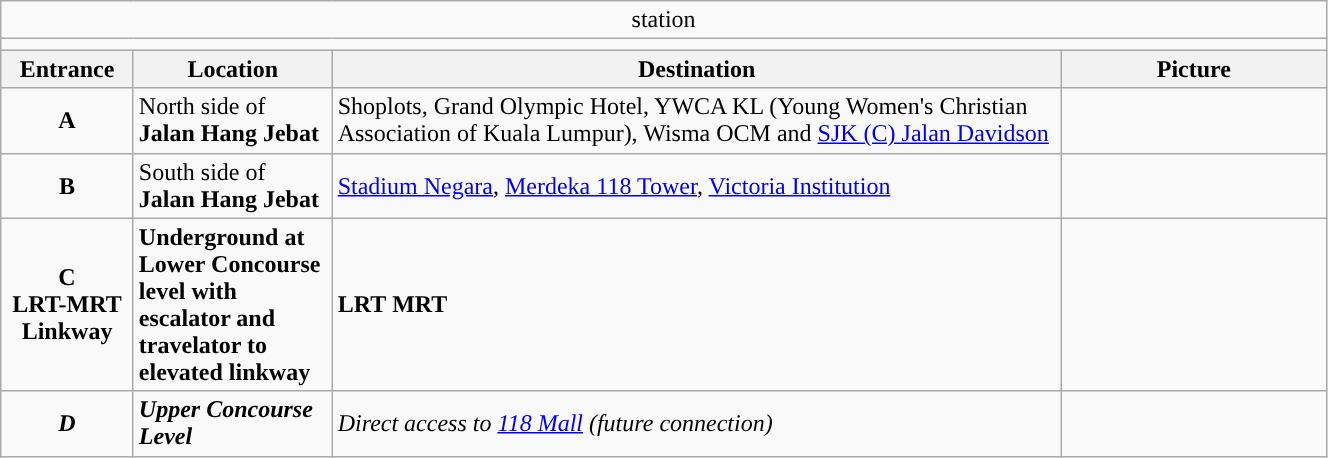<table class="wikitable" style="width:70%">
<tr>
<td colspan="4" align="center"> station</td>
</tr>
<tr>
<td colspan="4"></td>
</tr>
<tr>
<th style="width:10%">Entrance</th>
<th style="width:15%">Location</th>
<th style="width:55%">Destination</th>
<th style="width:20%">Picture</th>
</tr>
<tr>
<td align="center"><strong><span>A</span></strong></td>
<td>North side of <strong>Jalan Hang Jebat</strong></td>
<td>Shoplots, Grand Olympic Hotel, YWCA KL (Young Women's Christian Association of Kuala Lumpur), Wisma OCM and <a href='#'>SJK (C) Jalan Davidson</a></td>
<td></td>
</tr>
<tr>
<td align="center"><strong><span>B</span></strong></td>
<td>South side of <strong>Jalan Hang Jebat</strong></td>
<td><a href='#'>Stadium Negara</a>, <a href='#'>Merdeka 118 Tower</a>, <a href='#'>Victoria Institution</a></td>
<td></td>
</tr>
<tr>
<td align="center"><strong><span>C</span></strong><br><strong>LRT-MRT Linkway</strong></td>
<td><strong>Underground at Lower Concourse level with escalator and travelator to elevated linkway</strong></td>
<td><strong>LRT</strong>  <strong>MRT</strong></td>
<td></td>
</tr>
<tr>
<td align="center"><strong><span><em>D</em></span></strong></td>
<td><strong><em>Upper Concourse Level</em></strong></td>
<td><em>Direct access to <a href='#'>118 Mall</a> (future connection)</em></td>
<td></td>
</tr>
</table>
